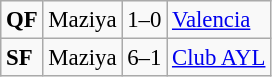<table class="wikitable" style="font-size:95%">
<tr>
<td><strong>QF</strong></td>
<td align=right>Maziya</td>
<td>1–0</td>
<td><a href='#'>Valencia</a></td>
</tr>
<tr>
<td><strong>SF</strong></td>
<td align=right>Maziya</td>
<td>6–1</td>
<td><a href='#'>Club AYL</a></td>
</tr>
</table>
